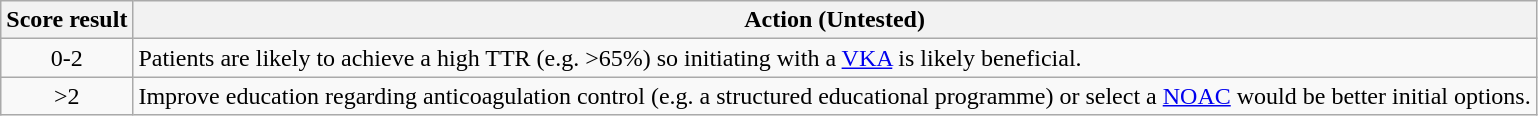<table class="wikitable">
<tr>
<th>Score result</th>
<th>Action (Untested)</th>
</tr>
<tr>
<td style="text-align: center;">0-2</td>
<td>Patients are likely to achieve a high TTR (e.g. >65%) so initiating with a <a href='#'>VKA</a> is likely beneficial.</td>
</tr>
<tr>
<td style="text-align: center;">>2</td>
<td>Improve education regarding anticoagulation control (e.g. a structured educational programme) or select a <a href='#'>NOAC</a> would be better initial options.</td>
</tr>
</table>
